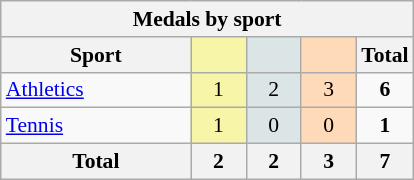<table class="wikitable" style="font-size:90%; text-align:center;">
<tr>
<th colspan=5>Medals by sport</th>
</tr>
<tr>
<th width=120>Sport</th>
<th scope="col" width=30 style="background:#F7F6A8;"></th>
<th scope="col" width=30 style="background:#DCE5E5;"></th>
<th scope="col" width=30 style="background:#FFDAB9;"></th>
<th width=30>Total</th>
</tr>
<tr>
<td align=left><a href='#'>Athletics</a></td>
<td style="background:#F7F6A8;">1</td>
<td style="background:#DCE5E5;">2</td>
<td style="background:#FFDAB9;">3</td>
<td><strong>6</strong></td>
</tr>
<tr>
<td align=left><a href='#'>Tennis</a></td>
<td style="background:#F7F6A8;">1</td>
<td style="background:#DCE5E5;">0</td>
<td style="background:#FFDAB9;">0</td>
<td><strong>1</strong></td>
</tr>
<tr class="sortbottom">
<th>Total</th>
<th>2</th>
<th>2</th>
<th>3</th>
<th>7</th>
</tr>
</table>
